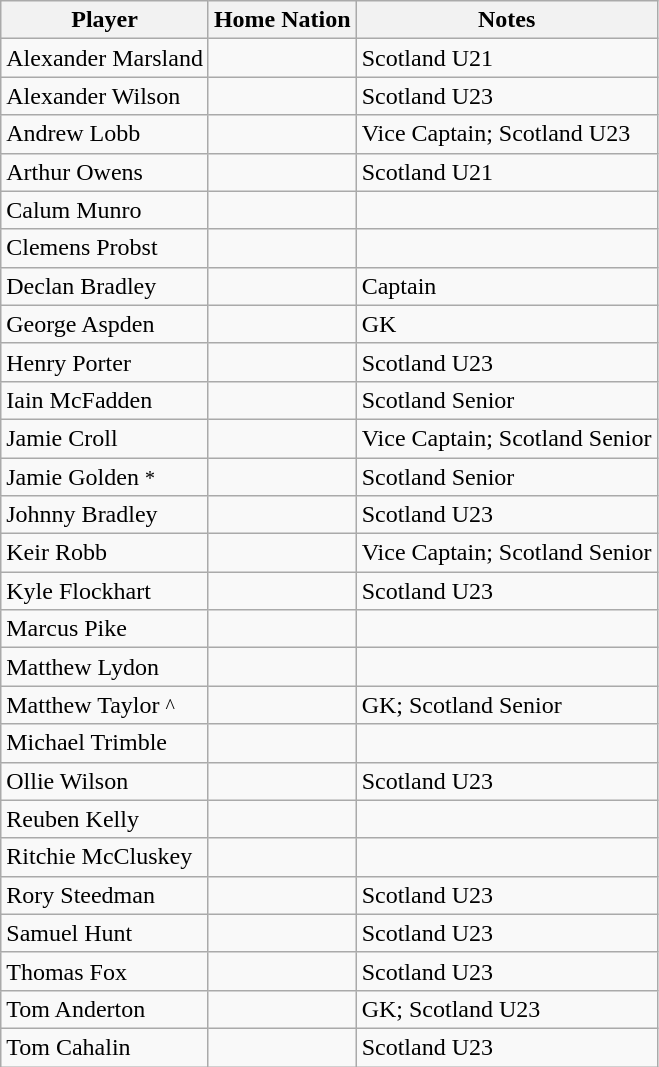<table class="wikitable">
<tr>
<th>Player</th>
<th>Home Nation</th>
<th>Notes</th>
</tr>
<tr>
<td>Alexander Marsland</td>
<td></td>
<td>Scotland U21</td>
</tr>
<tr>
<td>Alexander Wilson</td>
<td></td>
<td>Scotland U23</td>
</tr>
<tr>
<td>Andrew Lobb</td>
<td></td>
<td>Vice Captain; Scotland U23</td>
</tr>
<tr>
<td>Arthur Owens</td>
<td></td>
<td>Scotland U21</td>
</tr>
<tr>
<td>Calum Munro</td>
<td></td>
<td></td>
</tr>
<tr>
<td>Clemens Probst</td>
<td></td>
<td></td>
</tr>
<tr>
<td>Declan Bradley</td>
<td></td>
<td>Captain</td>
</tr>
<tr>
<td>George Aspden</td>
<td></td>
<td>GK</td>
</tr>
<tr>
<td>Henry Porter</td>
<td></td>
<td>Scotland U23</td>
</tr>
<tr>
<td>Iain McFadden</td>
<td></td>
<td>Scotland Senior</td>
</tr>
<tr>
<td>Jamie Croll</td>
<td></td>
<td>Vice Captain; Scotland Senior</td>
</tr>
<tr>
<td>Jamie Golden <small>*</small></td>
<td></td>
<td>Scotland Senior</td>
</tr>
<tr>
<td>Johnny Bradley</td>
<td></td>
<td>Scotland U23</td>
</tr>
<tr>
<td>Keir Robb</td>
<td></td>
<td>Vice Captain; Scotland Senior</td>
</tr>
<tr>
<td>Kyle Flockhart</td>
<td></td>
<td>Scotland U23</td>
</tr>
<tr>
<td>Marcus Pike</td>
<td></td>
<td></td>
</tr>
<tr>
<td>Matthew Lydon</td>
<td></td>
<td></td>
</tr>
<tr>
<td>Matthew Taylor <small>^</small></td>
<td></td>
<td>GK; Scotland Senior</td>
</tr>
<tr>
<td>Michael Trimble</td>
<td></td>
<td></td>
</tr>
<tr>
<td>Ollie Wilson</td>
<td></td>
<td>Scotland U23</td>
</tr>
<tr>
<td>Reuben Kelly</td>
<td></td>
<td></td>
</tr>
<tr>
<td>Ritchie McCluskey</td>
<td></td>
<td></td>
</tr>
<tr>
<td>Rory Steedman</td>
<td></td>
<td>Scotland U23</td>
</tr>
<tr>
<td>Samuel Hunt</td>
<td></td>
<td>Scotland U23</td>
</tr>
<tr>
<td>Thomas Fox</td>
<td></td>
<td>Scotland U23</td>
</tr>
<tr>
<td>Tom Anderton</td>
<td></td>
<td>GK; Scotland U23</td>
</tr>
<tr>
<td>Tom Cahalin</td>
<td></td>
<td>Scotland U23</td>
</tr>
</table>
